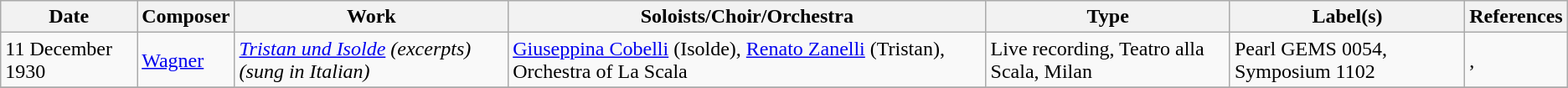<table class="wikitable">
<tr>
<th>Date</th>
<th>Composer</th>
<th>Work</th>
<th>Soloists/Choir/Orchestra</th>
<th>Type</th>
<th>Label(s)</th>
<th>References</th>
</tr>
<tr>
<td>11 December 1930</td>
<td><a href='#'>Wagner</a></td>
<td><em><a href='#'>Tristan und Isolde</a> (excerpts) (sung in Italian)</em></td>
<td><a href='#'>Giuseppina Cobelli</a> (Isolde), <a href='#'>Renato Zanelli</a> (Tristan), Orchestra of La Scala</td>
<td>Live recording, Teatro alla Scala, Milan</td>
<td>Pearl GEMS 0054, Symposium 1102</td>
<td>, </td>
</tr>
<tr>
</tr>
</table>
